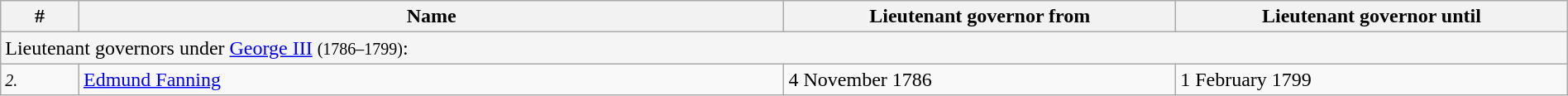<table class="wikitable" style="width:100%">
<tr>
<th width="5%">#</th>
<th width="45%">Name</th>
<th width="25%">Lieutenant governor from</th>
<th width="25%">Lieutenant governor until</th>
</tr>
<tr bgcolor="#F5F5F5">
<td colspan="5" align="left"><span>Lieutenant governors under <a href='#'>George III</a> <small>(1786–1799)</small>:</span></td>
</tr>
<tr>
<td><small><em>2.</em></small></td>
<td><a href='#'>Edmund Fanning</a></td>
<td>4 November 1786</td>
<td>1 February 1799</td>
</tr>
</table>
